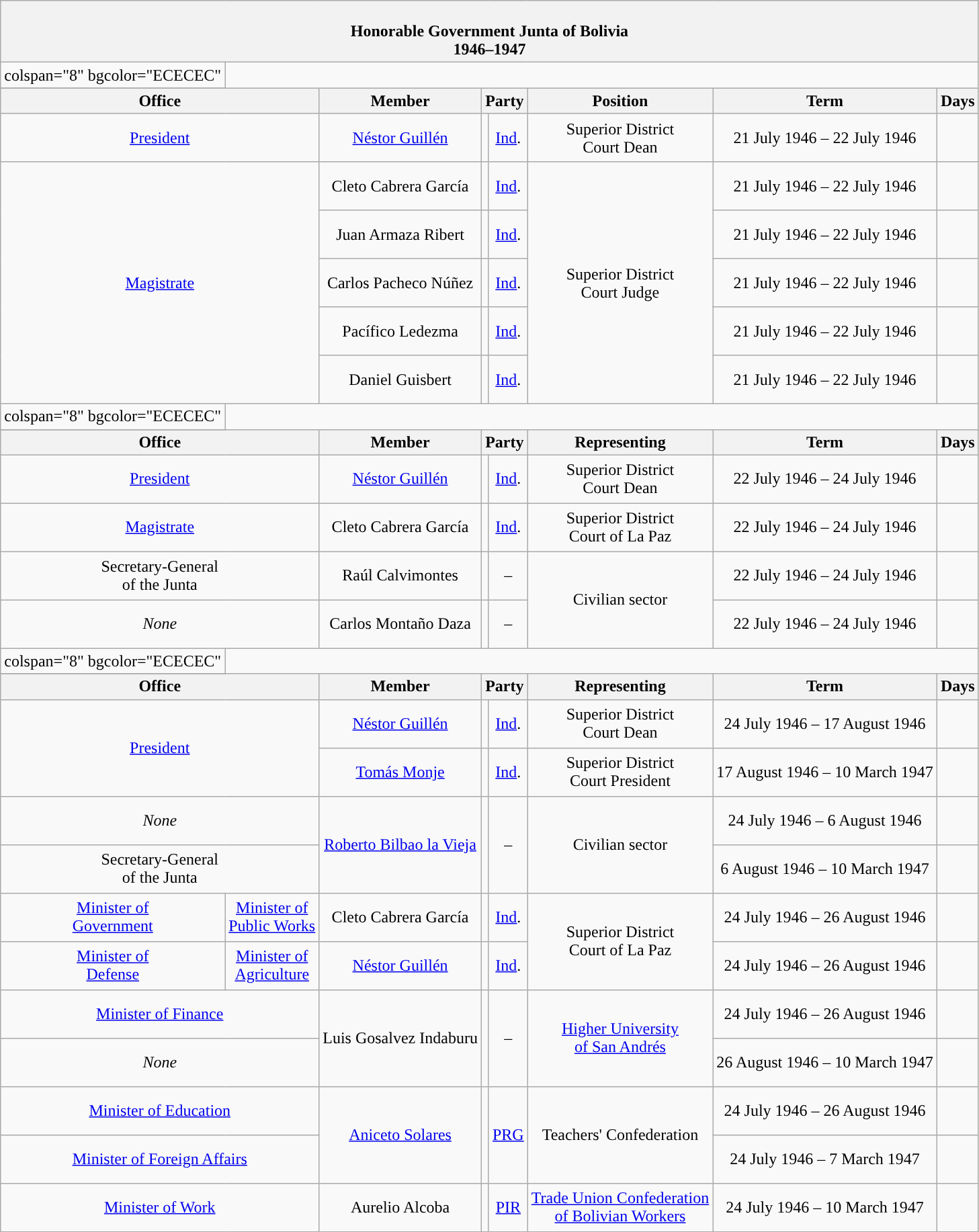<table class="wikitable" style="text-align:center;">
<tr>
<th colspan="8" style="background-color:"><br><strong>Honorable</strong> Government Junta of Bolivia<br>1946–1947</th>
</tr>
<tr>
<td>colspan="8" bgcolor="ECECEC" </td>
</tr>
<tr>
</tr>
<tr style="font-weight:bold;">
<th colspan="2">Office</th>
<th>Member</th>
<th colspan="2">Party</th>
<th>Position</th>
<th>Term</th>
<th>Days<br></th>
</tr>
<tr style="height:3em;">
<td colspan="2"><a href='#'>President</a></td>
<td><a href='#'>Néstor Guillén</a></td>
<td style="background:"></td>
<td><a href='#'>Ind</a>.</td>
<td>Superior District<br>Court Dean</td>
<td>21 July 1946 – 22 July 1946</td>
<td><br></td>
</tr>
<tr style="height:3em;">
<td colspan="2" rowspan="5"><a href='#'>Magistrate</a></td>
<td>Cleto Cabrera García</td>
<td style="background:"></td>
<td><a href='#'>Ind</a>.</td>
<td rowspan="5">Superior District<br>Court Judge</td>
<td>21 July 1946 – 22 July 1946</td>
<td></td>
</tr>
<tr style="height:3em;">
<td>Juan Armaza Ribert</td>
<td style="background:"></td>
<td><a href='#'>Ind</a>.</td>
<td>21 July 1946 – 22 July 1946</td>
<td></td>
</tr>
<tr style="height:3em;">
<td>Carlos Pacheco Núñez</td>
<td style="background:"></td>
<td><a href='#'>Ind</a>.</td>
<td>21 July 1946 – 22 July 1946</td>
<td></td>
</tr>
<tr style="height:3em;">
<td>Pacífico Ledezma</td>
<td style="background:"></td>
<td><a href='#'>Ind</a>.</td>
<td>21 July 1946 – 22 July 1946</td>
<td></td>
</tr>
<tr style="height:3em;">
<td>Daniel Guisbert</td>
<td style="background:"></td>
<td><a href='#'>Ind</a>.</td>
<td>21 July 1946 – 22 July 1946</td>
<td></td>
</tr>
<tr>
<td>colspan="8" bgcolor="ECECEC" </td>
</tr>
<tr>
</tr>
<tr style="font-weight:bold;">
<th colspan="2">Office</th>
<th>Member</th>
<th colspan="2">Party</th>
<th>Representing</th>
<th>Term</th>
<th>Days<br></th>
</tr>
<tr style="height:3em;">
<td colspan="2"><a href='#'>President</a></td>
<td><a href='#'>Néstor Guillén</a></td>
<td style="background:"></td>
<td><a href='#'>Ind</a>.</td>
<td>Superior District<br>Court Dean</td>
<td>22 July 1946 – 24 July 1946</td>
<td><br></td>
</tr>
<tr style="height:3em;">
<td colspan="2"><a href='#'>Magistrate</a></td>
<td>Cleto Cabrera García</td>
<td style="background:"></td>
<td><a href='#'>Ind</a>.</td>
<td>Superior District<br>Court of La Paz</td>
<td>22 July 1946 – 24 July 1946</td>
<td><br></td>
</tr>
<tr style="height:3em;">
<td colspan="2">Secretary-General<br>of the Junta</td>
<td>Raúl Calvimontes</td>
<td style="background:"></td>
<td>–</td>
<td rowspan="2">Civilian sector</td>
<td>22 July 1946 – 24 July 1946</td>
<td></td>
</tr>
<tr style="height:3em;">
<td colspan="2"><em>None</em></td>
<td>Carlos Montaño Daza</td>
<td style="background:"></td>
<td>–</td>
<td>22 July 1946 – 24 July 1946</td>
<td></td>
</tr>
<tr>
<td>colspan="8" bgcolor="ECECEC" </td>
</tr>
<tr>
</tr>
<tr style="font-weight:bold;">
<th colspan="2">Office</th>
<th>Member</th>
<th colspan="2">Party</th>
<th>Representing</th>
<th>Term</th>
<th>Days<br></th>
</tr>
<tr style="height:3em;">
<td rowspan="2" colspan="2"><a href='#'>President</a></td>
<td><a href='#'>Néstor Guillén</a></td>
<td style="background:"></td>
<td><a href='#'>Ind</a>.</td>
<td>Superior District<br>Court Dean</td>
<td>24 July 1946 – 17 August 1946</td>
<td></td>
</tr>
<tr style="height:3em;">
<td><a href='#'>Tomás Monje</a></td>
<td style="background:"></td>
<td><a href='#'>Ind</a>.</td>
<td>Superior District<br>Court President</td>
<td>17 August 1946 – 10 March 1947</td>
<td><br></td>
</tr>
<tr style="height:3em;">
<td colspan="2"><em>None</em></td>
<td rowspan="2"><a href='#'>Roberto Bilbao la Vieja</a></td>
<td rowspan="2" style="background:"></td>
<td rowspan="2">–</td>
<td rowspan="2">Civilian sector</td>
<td>24 July 1946 – 6 August 1946</td>
<td></td>
</tr>
<tr style="height:3em;">
<td colspan="2">Secretary-General<br>of the Junta</td>
<td>6 August 1946 – 10 March 1947</td>
<td><br></td>
</tr>
<tr style="height:3em;">
<td><a href='#'>Minister of<br>Government</a></td>
<td><a href='#'>Minister of<br>Public Works</a></td>
<td>Cleto Cabrera García</td>
<td style="background:"></td>
<td><a href='#'>Ind</a>.</td>
<td rowspan="2">Superior District<br>Court of La Paz</td>
<td>24 July 1946 – 26 August 1946</td>
<td></td>
</tr>
<tr style="height:3em;">
<td><a href='#'>Minister of<br>Defense</a></td>
<td><a href='#'>Minister of<br>Agriculture</a></td>
<td><a href='#'>Néstor Guillén</a></td>
<td style="background:"></td>
<td><a href='#'>Ind</a>.</td>
<td>24 July 1946 – 26 August 1946</td>
<td><br></td>
</tr>
<tr style="height:3em;">
<td colspan="2"><a href='#'>Minister of Finance</a></td>
<td rowspan="2">Luis Gosalvez Indaburu</td>
<td rowspan="2" style="background:"></td>
<td rowspan="2">–</td>
<td rowspan="2"><a href='#'>Higher University<br>of San Andrés</a></td>
<td>24 July 1946 – 26 August 1946</td>
<td></td>
</tr>
<tr style="height:3em;">
<td colspan="2"><em>None</em></td>
<td>26 August 1946 – 10 March 1947</td>
<td><br></td>
</tr>
<tr style="height:3em;">
<td colspan="2"><a href='#'>Minister of Education</a></td>
<td rowspan="2"><a href='#'>Aniceto Solares</a></td>
<td rowspan="2" style="background:"></td>
<td rowspan="2"><a href='#'>PRG</a></td>
<td rowspan="2">Teachers' Confederation</td>
<td>24 July 1946 – 26 August 1946</td>
<td></td>
</tr>
<tr style="height:3em;">
<td colspan="2"><a href='#'>Minister of Foreign Affairs</a></td>
<td>24 July 1946 – 7 March 1947</td>
<td><br></td>
</tr>
<tr style="height:3em;">
<td colspan="2"><a href='#'>Minister of Work</a></td>
<td>Aurelio Alcoba</td>
<td style="background:"></td>
<td><a href='#'>PIR</a></td>
<td><a href='#'>Trade Union Confederation<br>of Bolivian Workers</a></td>
<td>24 July 1946 – 10 March 1947</td>
<td></td>
</tr>
</table>
